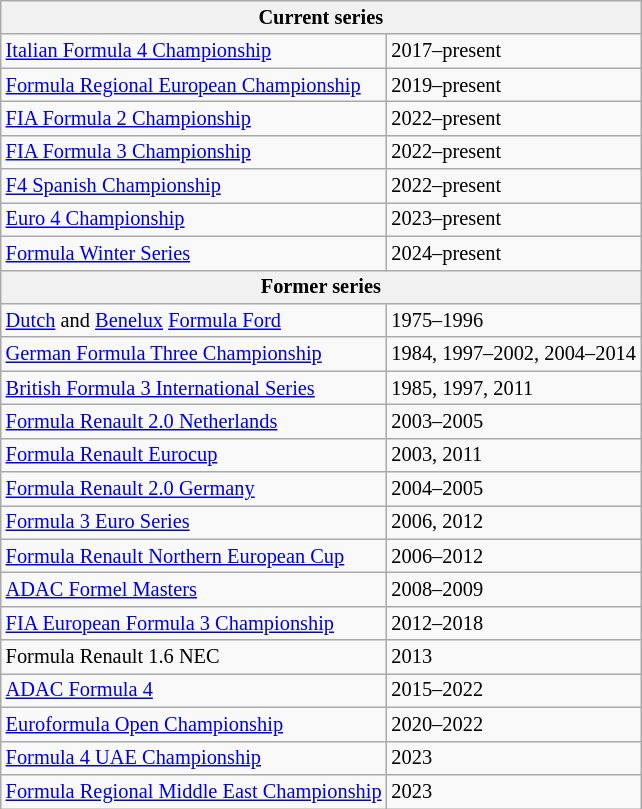<table class="wikitable" border="1" style="font-size:85%;">
<tr>
<th colspan="2">Current series</th>
</tr>
<tr>
<td><a href='#'>Italian Formula 4 Championship</a></td>
<td>2017–present</td>
</tr>
<tr>
<td><a href='#'>Formula Regional European Championship</a></td>
<td>2019–present</td>
</tr>
<tr>
<td><a href='#'>FIA Formula 2 Championship</a></td>
<td>2022–present</td>
</tr>
<tr>
<td><a href='#'>FIA Formula 3 Championship</a></td>
<td>2022–present</td>
</tr>
<tr>
<td><a href='#'>F4 Spanish Championship</a></td>
<td>2022–present</td>
</tr>
<tr>
<td><a href='#'>Euro 4 Championship</a></td>
<td>2023–present</td>
</tr>
<tr>
<td><a href='#'>Formula Winter Series</a></td>
<td>2024–present</td>
</tr>
<tr>
<th colspan="2">Former series</th>
</tr>
<tr>
<td><a href='#'>Dutch</a> and <a href='#'>Benelux</a> <a href='#'>Formula Ford</a></td>
<td>1975–1996</td>
</tr>
<tr>
<td><a href='#'>German Formula Three Championship</a></td>
<td>1984, 1997–2002, 2004–2014</td>
</tr>
<tr>
<td><a href='#'>British Formula 3 International Series</a></td>
<td>1985, 1997, 2011</td>
</tr>
<tr>
<td><a href='#'>Formula Renault 2.0 Netherlands</a></td>
<td>2003–2005</td>
</tr>
<tr>
<td><a href='#'>Formula Renault Eurocup</a></td>
<td>2003, 2011</td>
</tr>
<tr>
<td><a href='#'>Formula Renault 2.0 Germany</a></td>
<td>2004–2005</td>
</tr>
<tr>
<td><a href='#'>Formula 3 Euro Series</a></td>
<td>2006, 2012</td>
</tr>
<tr>
<td><a href='#'>Formula Renault Northern European Cup</a></td>
<td>2006–2012</td>
</tr>
<tr>
<td><a href='#'>ADAC Formel Masters</a></td>
<td>2008–2009</td>
</tr>
<tr>
<td><a href='#'>FIA European Formula 3 Championship</a></td>
<td>2012–2018</td>
</tr>
<tr>
<td>Formula Renault 1.6 NEC</td>
<td>2013</td>
</tr>
<tr>
<td><a href='#'>ADAC Formula 4</a></td>
<td>2015–2022</td>
</tr>
<tr>
<td><a href='#'>Euroformula Open Championship</a></td>
<td>2020–2022</td>
</tr>
<tr>
<td><a href='#'>Formula 4 UAE Championship</a></td>
<td>2023</td>
</tr>
<tr>
<td><a href='#'>Formula Regional Middle East Championship</a></td>
<td>2023</td>
</tr>
</table>
